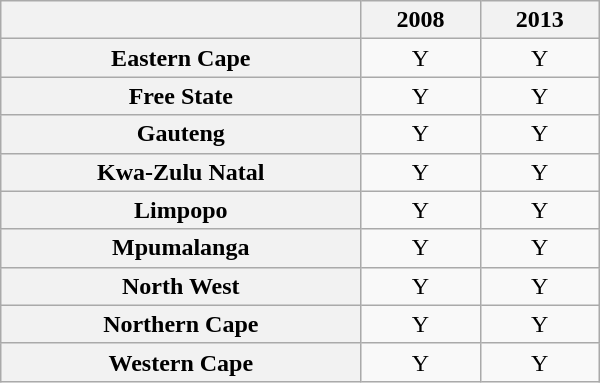<table class="wikitable sortable" style="text-align:center; width:400px; height:150px;">
<tr>
<th></th>
<th>2008</th>
<th>2013</th>
</tr>
<tr>
<th scope="row">Eastern Cape</th>
<td>Y</td>
<td>Y</td>
</tr>
<tr>
<th scope="row">Free State</th>
<td>Y</td>
<td>Y</td>
</tr>
<tr>
<th scope="row">Gauteng</th>
<td>Y</td>
<td>Y</td>
</tr>
<tr>
<th scope="row">Kwa-Zulu Natal</th>
<td>Y</td>
<td>Y</td>
</tr>
<tr>
<th scope="row">Limpopo</th>
<td>Y</td>
<td>Y</td>
</tr>
<tr>
<th scope="row">Mpumalanga</th>
<td>Y</td>
<td>Y</td>
</tr>
<tr>
<th scope="row">North West</th>
<td>Y</td>
<td>Y</td>
</tr>
<tr>
<th scope="row">Northern Cape</th>
<td>Y</td>
<td>Y</td>
</tr>
<tr>
<th scope="row">Western Cape</th>
<td>Y</td>
<td>Y</td>
</tr>
</table>
